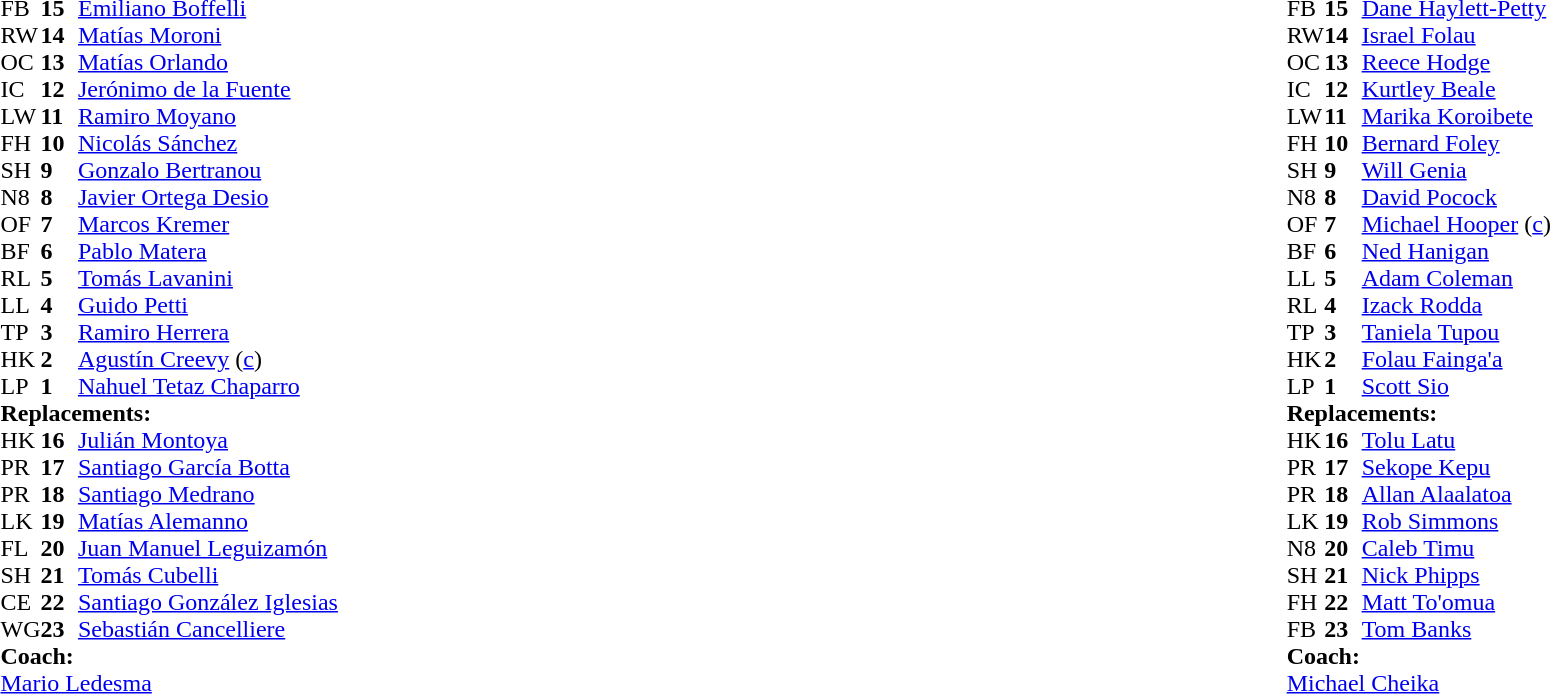<table style="width:100%;">
<tr>
<td style="vertical-align:top; width:50%"><br><table cellspacing="0" cellpadding="0">
<tr>
<th width="25"></th>
<th width="25"></th>
</tr>
<tr>
<td>FB</td>
<td><strong>15</strong></td>
<td><a href='#'>Emiliano Boffelli</a></td>
</tr>
<tr>
<td>RW</td>
<td><strong>14</strong></td>
<td><a href='#'>Matías Moroni</a></td>
<td></td>
<td></td>
</tr>
<tr>
<td>OC</td>
<td><strong>13</strong></td>
<td><a href='#'>Matías Orlando</a></td>
</tr>
<tr>
<td>IC</td>
<td><strong>12</strong></td>
<td><a href='#'>Jerónimo de la Fuente</a></td>
</tr>
<tr>
<td>LW</td>
<td><strong>11</strong></td>
<td><a href='#'>Ramiro Moyano</a></td>
</tr>
<tr>
<td>FH</td>
<td><strong>10</strong></td>
<td><a href='#'>Nicolás Sánchez</a></td>
<td></td>
<td></td>
</tr>
<tr>
<td>SH</td>
<td><strong>9</strong></td>
<td><a href='#'>Gonzalo Bertranou</a></td>
<td></td>
<td></td>
</tr>
<tr>
<td>N8</td>
<td><strong>8</strong></td>
<td><a href='#'>Javier Ortega Desio</a></td>
<td></td>
<td></td>
</tr>
<tr>
<td>OF</td>
<td><strong>7</strong></td>
<td><a href='#'>Marcos Kremer</a></td>
</tr>
<tr>
<td>BF</td>
<td><strong>6</strong></td>
<td><a href='#'>Pablo Matera</a></td>
</tr>
<tr>
<td>RL</td>
<td><strong>5</strong></td>
<td><a href='#'>Tomás Lavanini</a></td>
<td></td>
<td></td>
</tr>
<tr>
<td>LL</td>
<td><strong>4</strong></td>
<td><a href='#'>Guido Petti</a></td>
</tr>
<tr>
<td>TP</td>
<td><strong>3</strong></td>
<td><a href='#'>Ramiro Herrera</a></td>
<td></td>
<td></td>
</tr>
<tr>
<td>HK</td>
<td><strong>2</strong></td>
<td><a href='#'>Agustín Creevy</a> (<a href='#'>c</a>)</td>
<td></td>
<td></td>
</tr>
<tr>
<td>LP</td>
<td><strong>1</strong></td>
<td><a href='#'>Nahuel Tetaz Chaparro</a></td>
<td></td>
<td></td>
</tr>
<tr>
<td colspan="3"><strong>Replacements:</strong></td>
</tr>
<tr>
<td>HK</td>
<td><strong>16</strong></td>
<td><a href='#'>Julián Montoya</a></td>
<td></td>
<td></td>
</tr>
<tr>
<td>PR</td>
<td><strong>17</strong></td>
<td><a href='#'>Santiago García Botta</a></td>
<td></td>
<td></td>
</tr>
<tr>
<td>PR</td>
<td><strong>18</strong></td>
<td><a href='#'>Santiago Medrano</a></td>
<td></td>
<td></td>
</tr>
<tr>
<td>LK</td>
<td><strong>19</strong></td>
<td><a href='#'>Matías Alemanno</a></td>
<td></td>
<td></td>
</tr>
<tr>
<td>FL</td>
<td><strong>20</strong></td>
<td><a href='#'>Juan Manuel Leguizamón</a></td>
<td></td>
<td></td>
</tr>
<tr>
<td>SH</td>
<td><strong>21</strong></td>
<td><a href='#'>Tomás Cubelli</a></td>
<td></td>
<td></td>
</tr>
<tr>
<td>CE</td>
<td><strong>22</strong></td>
<td><a href='#'>Santiago González Iglesias</a></td>
<td></td>
<td></td>
</tr>
<tr>
<td>WG</td>
<td><strong>23</strong></td>
<td><a href='#'>Sebastián Cancelliere</a></td>
<td></td>
<td></td>
</tr>
<tr>
<td colspan="3"><strong>Coach:</strong></td>
</tr>
<tr>
<td colspan="4"> <a href='#'>Mario Ledesma</a></td>
</tr>
</table>
</td>
<td style="vertical-align:top"></td>
<td style="vertical-align:top; width:50%"><br><table cellspacing="0" cellpadding="0" style="margin:auto">
<tr>
<th width="25"></th>
<th width="25"></th>
</tr>
<tr>
<td>FB</td>
<td><strong>15</strong></td>
<td><a href='#'>Dane Haylett-Petty</a></td>
</tr>
<tr>
<td>RW</td>
<td><strong>14</strong></td>
<td><a href='#'>Israel Folau</a></td>
</tr>
<tr>
<td>OC</td>
<td><strong>13</strong></td>
<td><a href='#'>Reece Hodge</a></td>
</tr>
<tr>
<td>IC</td>
<td><strong>12</strong></td>
<td><a href='#'>Kurtley Beale</a></td>
<td></td>
<td></td>
</tr>
<tr>
<td>LW</td>
<td><strong>11</strong></td>
<td><a href='#'>Marika Koroibete</a></td>
</tr>
<tr>
<td>FH</td>
<td><strong>10</strong></td>
<td><a href='#'>Bernard Foley</a></td>
</tr>
<tr>
<td>SH</td>
<td><strong>9</strong></td>
<td><a href='#'>Will Genia</a></td>
<td></td>
<td></td>
</tr>
<tr>
<td>N8</td>
<td><strong>8</strong></td>
<td><a href='#'>David Pocock</a></td>
</tr>
<tr>
<td>OF</td>
<td><strong>7</strong></td>
<td><a href='#'>Michael Hooper</a> (<a href='#'>c</a>)</td>
</tr>
<tr>
<td>BF</td>
<td><strong>6</strong></td>
<td><a href='#'>Ned Hanigan</a></td>
<td></td>
<td></td>
</tr>
<tr>
<td>LL</td>
<td><strong>5</strong></td>
<td><a href='#'>Adam Coleman</a></td>
</tr>
<tr>
<td>RL</td>
<td><strong>4</strong></td>
<td><a href='#'>Izack Rodda</a></td>
<td></td>
<td></td>
</tr>
<tr>
<td>TP</td>
<td><strong>3</strong></td>
<td><a href='#'>Taniela Tupou</a></td>
<td></td>
<td></td>
</tr>
<tr>
<td>HK</td>
<td><strong>2</strong></td>
<td><a href='#'>Folau Fainga'a</a></td>
<td></td>
<td></td>
<td></td>
</tr>
<tr>
<td>LP</td>
<td><strong>1</strong></td>
<td><a href='#'>Scott Sio</a></td>
<td></td>
<td></td>
<td></td>
</tr>
<tr>
<td colspan="3"><strong>Replacements:</strong></td>
</tr>
<tr>
<td>HK</td>
<td><strong>16</strong></td>
<td><a href='#'>Tolu Latu</a></td>
<td></td>
<td></td>
</tr>
<tr>
<td>PR</td>
<td><strong>17</strong></td>
<td><a href='#'>Sekope Kepu</a></td>
<td></td>
<td></td>
<td></td>
</tr>
<tr>
<td>PR</td>
<td><strong>18</strong></td>
<td><a href='#'>Allan Alaalatoa</a></td>
<td></td>
<td></td>
</tr>
<tr>
<td>LK</td>
<td><strong>19</strong></td>
<td><a href='#'>Rob Simmons</a></td>
<td></td>
<td></td>
</tr>
<tr>
<td>N8</td>
<td><strong>20</strong></td>
<td><a href='#'>Caleb Timu</a></td>
</tr>
<tr>
<td>SH</td>
<td><strong>21</strong></td>
<td><a href='#'>Nick Phipps</a></td>
<td></td>
<td></td>
</tr>
<tr>
<td>FH</td>
<td><strong>22</strong></td>
<td><a href='#'>Matt To'omua</a></td>
<td></td>
<td></td>
</tr>
<tr>
<td>FB</td>
<td><strong>23</strong></td>
<td><a href='#'>Tom Banks</a></td>
</tr>
<tr>
<td colspan="3"><strong>Coach:</strong></td>
</tr>
<tr>
<td colspan="4"> <a href='#'>Michael Cheika</a></td>
</tr>
</table>
</td>
</tr>
</table>
